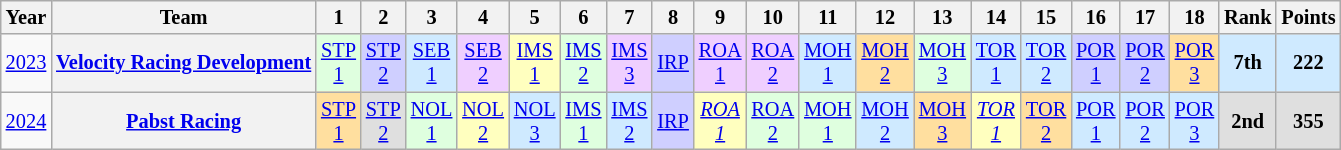<table class="wikitable" style="text-align:center; font-size:85%">
<tr>
<th>Year</th>
<th>Team</th>
<th>1</th>
<th>2</th>
<th>3</th>
<th>4</th>
<th>5</th>
<th>6</th>
<th>7</th>
<th>8</th>
<th>9</th>
<th>10</th>
<th>11</th>
<th>12</th>
<th>13</th>
<th>14</th>
<th>15</th>
<th>16</th>
<th>17</th>
<th>18</th>
<th>Rank</th>
<th>Points</th>
</tr>
<tr>
<td><a href='#'>2023</a></td>
<th nowrap><a href='#'>Velocity Racing Development</a></th>
<td style="background:#DFFFDF;"><a href='#'>STP<br>1</a><br></td>
<td style="background:#CFCFFF;"><a href='#'>STP<br>2</a><br></td>
<td style="background:#CFEAFF;"><a href='#'>SEB<br>1</a><br></td>
<td style="background:#EFCFFF;"><a href='#'>SEB<br>2</a><br></td>
<td style="background:#FFFFBF;"><a href='#'>IMS<br>1</a><br></td>
<td style="background:#DFFFDF;"><a href='#'>IMS<br>2</a><br></td>
<td style="background:#EFCFFF;"><a href='#'>IMS<br>3</a><br></td>
<td style="background:#CFCFFF;"><a href='#'>IRP</a><br></td>
<td style="background:#EFCFFF;"><a href='#'>ROA<br>1</a><br></td>
<td style="background:#EFCFFF;"><a href='#'>ROA<br>2</a><br></td>
<td style="background:#CFEAFF;"><a href='#'>MOH<br>1</a><br></td>
<td style="background:#FFDF9F;"><a href='#'>MOH<br>2</a><br></td>
<td style="background:#DFFFDF;"><a href='#'>MOH<br>3</a><br></td>
<td style="background:#CFEAFF;"><a href='#'>TOR<br>1</a><br></td>
<td style="background:#CFEAFF;"><a href='#'>TOR<br>2</a><br></td>
<td style="background:#CFCFFF;"><a href='#'>POR<br>1</a><br></td>
<td style="background:#CFCFFF;"><a href='#'>POR<br>2</a><br></td>
<td style="background:#FFDF9F;"><a href='#'>POR<br>3</a><br></td>
<th style="background:#CFEAFF;">7th</th>
<th style="background:#CFEAFF;">222</th>
</tr>
<tr>
<td><a href='#'>2024</a></td>
<th nowrap><a href='#'>Pabst Racing</a></th>
<td style="background:#FFDF9F;"><a href='#'>STP<br>1</a><br></td>
<td style="background:#DFDFDF;"><a href='#'>STP<br>2</a><br></td>
<td style="background:#DFFFDF;"><a href='#'>NOL<br>1</a><br></td>
<td style="background:#FFFFBF;"><a href='#'>NOL<br>2</a><br></td>
<td style="background:#CFEAFF;"><a href='#'>NOL<br>3</a><br></td>
<td style="background:#DFFFDF;"><a href='#'>IMS<br>1</a><br></td>
<td style="background:#CFEAFF;"><a href='#'>IMS<br>2</a><br></td>
<td style="background:#CFCFFF;"><a href='#'>IRP</a><br></td>
<td style="background:#FFFFBF;"><em><a href='#'>ROA<br>1</a></em><br></td>
<td style="background:#DFFFDF;"><a href='#'>ROA<br>2</a><br></td>
<td style="background:#DFFFDF;"><a href='#'>MOH<br>1</a><br></td>
<td style="background:#CFEAFF;"><a href='#'>MOH<br>2</a><br></td>
<td style="background:#FFDF9F;"><a href='#'>MOH<br>3</a><br></td>
<td style="background:#FFFFBF;"><em><a href='#'>TOR<br>1</a></em><br></td>
<td style="background:#FFDF9F;"><a href='#'>TOR<br>2</a><br></td>
<td style="background:#CFEAFF;"><a href='#'>POR<br>1</a><br></td>
<td style="background:#CFEAFF;"><a href='#'>POR<br>2</a><br></td>
<td style="background:#CFEAFF;"><a href='#'>POR<br>3</a><br></td>
<th style="background:#DFDFDF;">2nd</th>
<th style="background:#DFDFDF;">355</th>
</tr>
</table>
